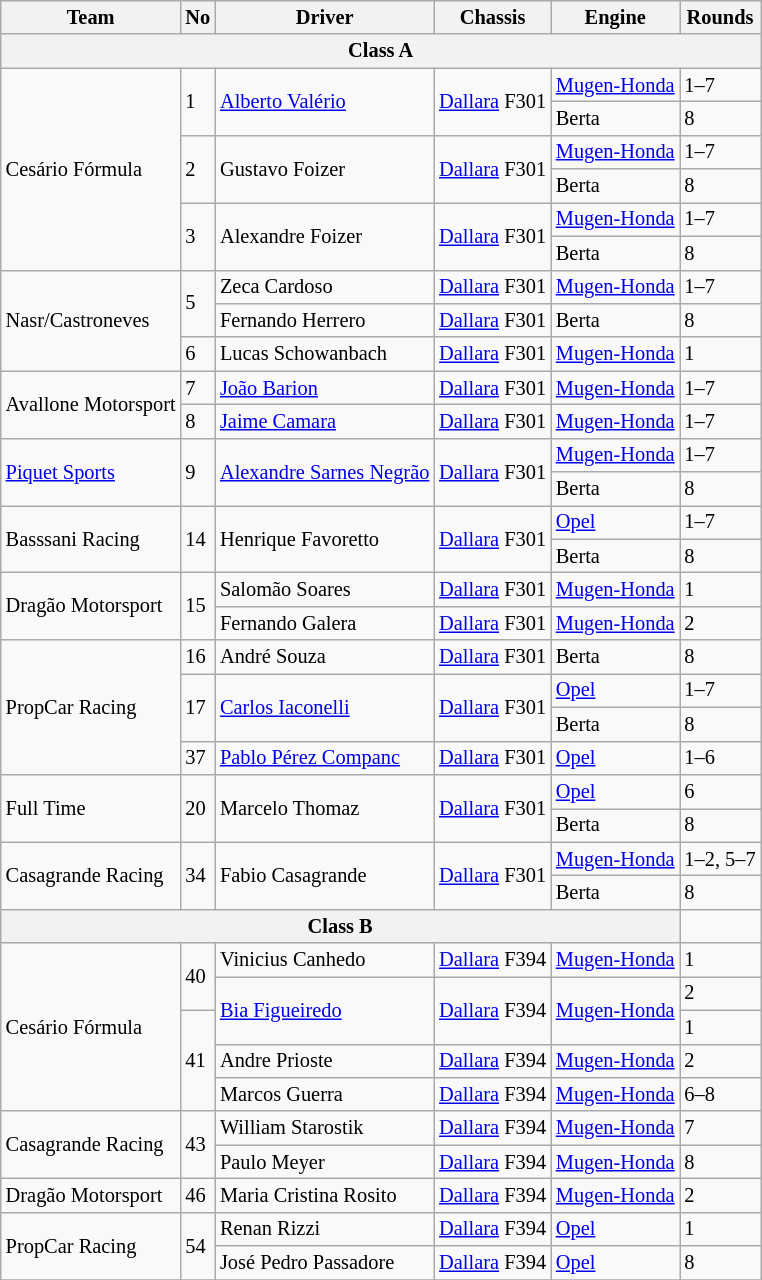<table class="wikitable" style="font-size: 85%;">
<tr>
<th>Team</th>
<th>No</th>
<th>Driver</th>
<th>Chassis</th>
<th>Engine</th>
<th>Rounds</th>
</tr>
<tr>
<th colspan=6>Class A</th>
</tr>
<tr>
<td rowspan=6>Cesário Fórmula</td>
<td rowspan=2>1</td>
<td rowspan=2> <a href='#'>Alberto Valério</a></td>
<td rowspan=2><a href='#'>Dallara</a> F301</td>
<td><a href='#'>Mugen-Honda</a></td>
<td>1–7</td>
</tr>
<tr>
<td>Berta</td>
<td>8</td>
</tr>
<tr>
<td rowspan=2>2</td>
<td rowspan=2> Gustavo Foizer</td>
<td rowspan=2><a href='#'>Dallara</a> F301</td>
<td><a href='#'>Mugen-Honda</a></td>
<td>1–7</td>
</tr>
<tr>
<td>Berta</td>
<td>8</td>
</tr>
<tr>
<td rowspan=2>3</td>
<td rowspan=2> Alexandre Foizer</td>
<td rowspan=2><a href='#'>Dallara</a> F301</td>
<td><a href='#'>Mugen-Honda</a></td>
<td>1–7</td>
</tr>
<tr>
<td>Berta</td>
<td>8</td>
</tr>
<tr>
<td rowspan=3>Nasr/Castroneves</td>
<td rowspan=2>5</td>
<td> Zeca Cardoso</td>
<td><a href='#'>Dallara</a> F301</td>
<td><a href='#'>Mugen-Honda</a></td>
<td>1–7</td>
</tr>
<tr>
<td> Fernando Herrero</td>
<td><a href='#'>Dallara</a> F301</td>
<td>Berta</td>
<td>8</td>
</tr>
<tr>
<td>6</td>
<td> Lucas Schowanbach</td>
<td><a href='#'>Dallara</a> F301</td>
<td><a href='#'>Mugen-Honda</a></td>
<td>1</td>
</tr>
<tr>
<td rowspan=2>Avallone Motorsport</td>
<td>7</td>
<td> <a href='#'>João Barion</a></td>
<td><a href='#'>Dallara</a> F301</td>
<td><a href='#'>Mugen-Honda</a></td>
<td>1–7</td>
</tr>
<tr>
<td>8</td>
<td> <a href='#'>Jaime Camara</a></td>
<td><a href='#'>Dallara</a> F301</td>
<td><a href='#'>Mugen-Honda</a></td>
<td>1–7</td>
</tr>
<tr>
<td rowspan=2><a href='#'>Piquet Sports</a></td>
<td rowspan=2>9</td>
<td rowspan=2> <a href='#'>Alexandre Sarnes Negrão</a></td>
<td rowspan=2><a href='#'>Dallara</a> F301</td>
<td><a href='#'>Mugen-Honda</a></td>
<td>1–7</td>
</tr>
<tr>
<td>Berta</td>
<td>8</td>
</tr>
<tr>
<td rowspan=2>Basssani Racing</td>
<td rowspan=2>14</td>
<td rowspan=2> Henrique Favoretto</td>
<td rowspan=2><a href='#'>Dallara</a> F301</td>
<td><a href='#'>Opel</a></td>
<td>1–7</td>
</tr>
<tr>
<td>Berta</td>
<td>8</td>
</tr>
<tr>
<td rowspan=2>Dragão Motorsport</td>
<td rowspan=2>15</td>
<td> Salomão Soares</td>
<td><a href='#'>Dallara</a> F301</td>
<td><a href='#'>Mugen-Honda</a></td>
<td>1</td>
</tr>
<tr>
<td> Fernando Galera</td>
<td><a href='#'>Dallara</a> F301</td>
<td><a href='#'>Mugen-Honda</a></td>
<td>2</td>
</tr>
<tr>
<td rowspan=4>PropCar Racing</td>
<td>16</td>
<td> André Souza</td>
<td><a href='#'>Dallara</a> F301</td>
<td>Berta</td>
<td>8</td>
</tr>
<tr>
<td rowspan=2>17</td>
<td rowspan=2> <a href='#'>Carlos Iaconelli</a></td>
<td rowspan=2><a href='#'>Dallara</a> F301</td>
<td><a href='#'>Opel</a></td>
<td>1–7</td>
</tr>
<tr>
<td>Berta</td>
<td>8</td>
</tr>
<tr>
<td>37</td>
<td> <a href='#'>Pablo Pérez Companc</a></td>
<td><a href='#'>Dallara</a> F301</td>
<td><a href='#'>Opel</a></td>
<td>1–6</td>
</tr>
<tr>
<td rowspan=2>Full Time</td>
<td rowspan=2>20</td>
<td rowspan=2> Marcelo Thomaz</td>
<td rowspan=2><a href='#'>Dallara</a> F301</td>
<td><a href='#'>Opel</a></td>
<td>6</td>
</tr>
<tr>
<td>Berta</td>
<td>8</td>
</tr>
<tr>
<td rowspan=2>Casagrande Racing</td>
<td rowspan=2>34</td>
<td rowspan=2> Fabio Casagrande</td>
<td rowspan=2><a href='#'>Dallara</a> F301</td>
<td><a href='#'>Mugen-Honda</a></td>
<td>1–2, 5–7</td>
</tr>
<tr>
<td>Berta</td>
<td>8</td>
</tr>
<tr>
<th colspan=5>Class B</th>
</tr>
<tr>
<td rowspan=5>Cesário Fórmula</td>
<td rowspan=2>40</td>
<td> Vinicius Canhedo</td>
<td><a href='#'>Dallara</a> F394</td>
<td><a href='#'>Mugen-Honda</a></td>
<td>1</td>
</tr>
<tr>
<td rowspan=2> <a href='#'>Bia Figueiredo</a></td>
<td rowspan=2><a href='#'>Dallara</a> F394</td>
<td rowspan=2><a href='#'>Mugen-Honda</a></td>
<td>2</td>
</tr>
<tr>
<td rowspan=3>41</td>
<td>1</td>
</tr>
<tr>
<td> Andre Prioste</td>
<td><a href='#'>Dallara</a> F394</td>
<td><a href='#'>Mugen-Honda</a></td>
<td>2</td>
</tr>
<tr>
<td> Marcos Guerra</td>
<td><a href='#'>Dallara</a> F394</td>
<td><a href='#'>Mugen-Honda</a></td>
<td>6–8</td>
</tr>
<tr>
<td rowspan=2>Casagrande Racing</td>
<td rowspan=2>43</td>
<td> William Starostik</td>
<td><a href='#'>Dallara</a> F394</td>
<td><a href='#'>Mugen-Honda</a></td>
<td>7</td>
</tr>
<tr>
<td> Paulo Meyer</td>
<td><a href='#'>Dallara</a> F394</td>
<td><a href='#'>Mugen-Honda</a></td>
<td>8</td>
</tr>
<tr>
<td>Dragão Motorsport</td>
<td>46</td>
<td> Maria Cristina Rosito</td>
<td><a href='#'>Dallara</a> F394</td>
<td><a href='#'>Mugen-Honda</a></td>
<td>2</td>
</tr>
<tr>
<td rowspan=2>PropCar Racing</td>
<td rowspan=2>54</td>
<td> Renan Rizzi</td>
<td><a href='#'>Dallara</a> F394</td>
<td><a href='#'>Opel</a></td>
<td>1</td>
</tr>
<tr>
<td> José Pedro Passadore</td>
<td><a href='#'>Dallara</a> F394</td>
<td><a href='#'>Opel</a></td>
<td>8</td>
</tr>
<tr>
</tr>
</table>
